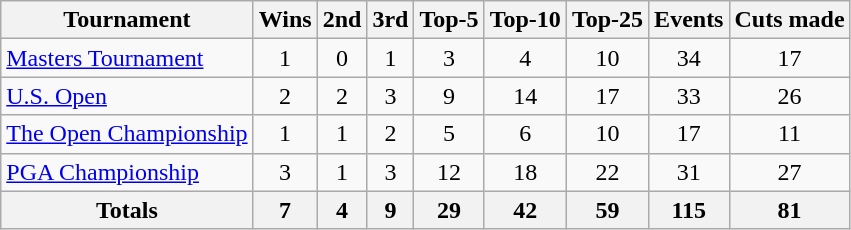<table class=wikitable style=text-align:center>
<tr>
<th>Tournament</th>
<th>Wins</th>
<th>2nd</th>
<th>3rd</th>
<th>Top-5</th>
<th>Top-10</th>
<th>Top-25</th>
<th>Events</th>
<th>Cuts made</th>
</tr>
<tr>
<td align=left><a href='#'>Masters Tournament</a></td>
<td>1</td>
<td>0</td>
<td>1</td>
<td>3</td>
<td>4</td>
<td>10</td>
<td>34</td>
<td>17</td>
</tr>
<tr>
<td align=left><a href='#'>U.S. Open</a></td>
<td>2</td>
<td>2</td>
<td>3</td>
<td>9</td>
<td>14</td>
<td>17</td>
<td>33</td>
<td>26</td>
</tr>
<tr>
<td align=left><a href='#'>The Open Championship</a></td>
<td>1</td>
<td>1</td>
<td>2</td>
<td>5</td>
<td>6</td>
<td>10</td>
<td>17</td>
<td>11</td>
</tr>
<tr>
<td align=left><a href='#'>PGA Championship</a></td>
<td>3</td>
<td>1</td>
<td>3</td>
<td>12</td>
<td>18</td>
<td>22</td>
<td>31</td>
<td>27</td>
</tr>
<tr>
<th>Totals</th>
<th>7</th>
<th>4</th>
<th>9</th>
<th>29</th>
<th>42</th>
<th>59</th>
<th>115</th>
<th>81</th>
</tr>
</table>
